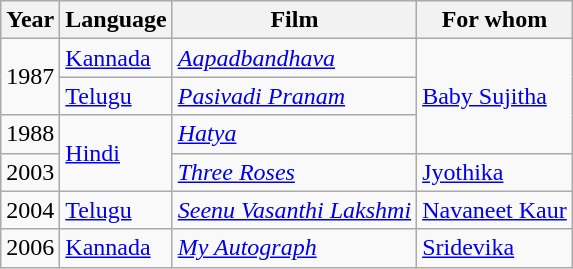<table class="wikitable sortable">
<tr>
<th>Year</th>
<th>Language</th>
<th>Film</th>
<th>For whom</th>
</tr>
<tr>
<td rowspan="2">1987</td>
<td><a href='#'>Kannada</a></td>
<td><em><a href='#'>Aapadbandhava</a></em></td>
<td rowspan="3"><a href='#'>Baby Sujitha</a></td>
</tr>
<tr>
<td><a href='#'>Telugu</a></td>
<td><em><a href='#'>Pasivadi Pranam</a></em></td>
</tr>
<tr>
<td>1988</td>
<td rowspan="2"><a href='#'>Hindi</a></td>
<td><em><a href='#'>Hatya</a></em></td>
</tr>
<tr>
<td>2003</td>
<td><em><a href='#'>Three Roses</a></em></td>
<td><a href='#'>Jyothika</a></td>
</tr>
<tr>
<td>2004</td>
<td><a href='#'>Telugu</a></td>
<td><em><a href='#'>Seenu Vasanthi Lakshmi</a></em></td>
<td><a href='#'>Navaneet Kaur</a></td>
</tr>
<tr>
<td>2006</td>
<td><a href='#'>Kannada</a></td>
<td><em><a href='#'>My Autograph</a></em></td>
<td><a href='#'>Sridevika</a></td>
</tr>
</table>
